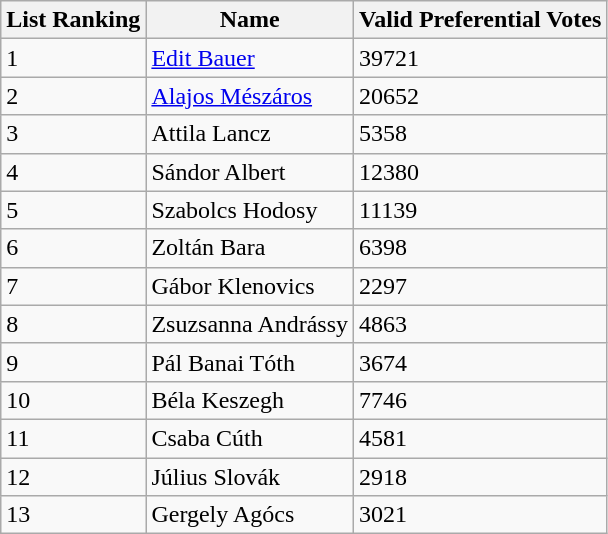<table class="wikitable sortable">
<tr class=>
<th>List Ranking</th>
<th>Name</th>
<th>Valid Preferential Votes</th>
</tr>
<tr>
<td>1</td>
<td><a href='#'>Edit Bauer</a></td>
<td>39721</td>
</tr>
<tr>
<td>2</td>
<td><a href='#'>Alajos Mészáros</a></td>
<td>20652</td>
</tr>
<tr>
<td>3</td>
<td>Attila Lancz</td>
<td>5358</td>
</tr>
<tr>
<td>4</td>
<td>Sándor Albert</td>
<td>12380</td>
</tr>
<tr>
<td>5</td>
<td>Szabolcs Hodosy</td>
<td>11139</td>
</tr>
<tr>
<td>6</td>
<td>Zoltán Bara</td>
<td>6398</td>
</tr>
<tr>
<td>7</td>
<td>Gábor Klenovics</td>
<td>2297</td>
</tr>
<tr>
<td>8</td>
<td>Zsuzsanna Andrássy</td>
<td>4863</td>
</tr>
<tr>
<td>9</td>
<td>Pál Banai Tóth</td>
<td>3674</td>
</tr>
<tr>
<td>10</td>
<td>Béla Keszegh</td>
<td>7746</td>
</tr>
<tr>
<td>11</td>
<td>Csaba Cúth</td>
<td>4581</td>
</tr>
<tr>
<td>12</td>
<td>Július Slovák</td>
<td>2918</td>
</tr>
<tr>
<td>13</td>
<td>Gergely Agócs</td>
<td>3021</td>
</tr>
</table>
